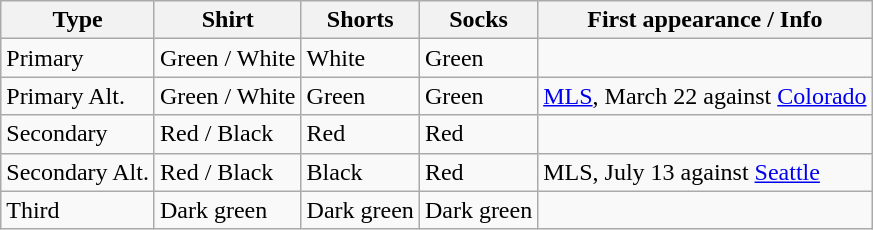<table class="wikitable">
<tr>
<th>Type</th>
<th>Shirt</th>
<th>Shorts</th>
<th>Socks</th>
<th>First appearance / Info</th>
</tr>
<tr>
<td>Primary</td>
<td>Green / White</td>
<td>White</td>
<td>Green</td>
<td></td>
</tr>
<tr>
<td>Primary Alt.</td>
<td>Green / White</td>
<td>Green</td>
<td>Green</td>
<td><a href='#'>MLS</a>, March 22 against <a href='#'>Colorado</a></td>
</tr>
<tr>
<td>Secondary</td>
<td>Red / Black</td>
<td>Red</td>
<td>Red</td>
<td></td>
</tr>
<tr>
<td>Secondary Alt.</td>
<td>Red / Black</td>
<td>Black</td>
<td>Red</td>
<td>MLS, July 13 against <a href='#'>Seattle</a></td>
</tr>
<tr>
<td>Third</td>
<td>Dark green</td>
<td>Dark green</td>
<td>Dark green</td>
<td></td>
</tr>
</table>
